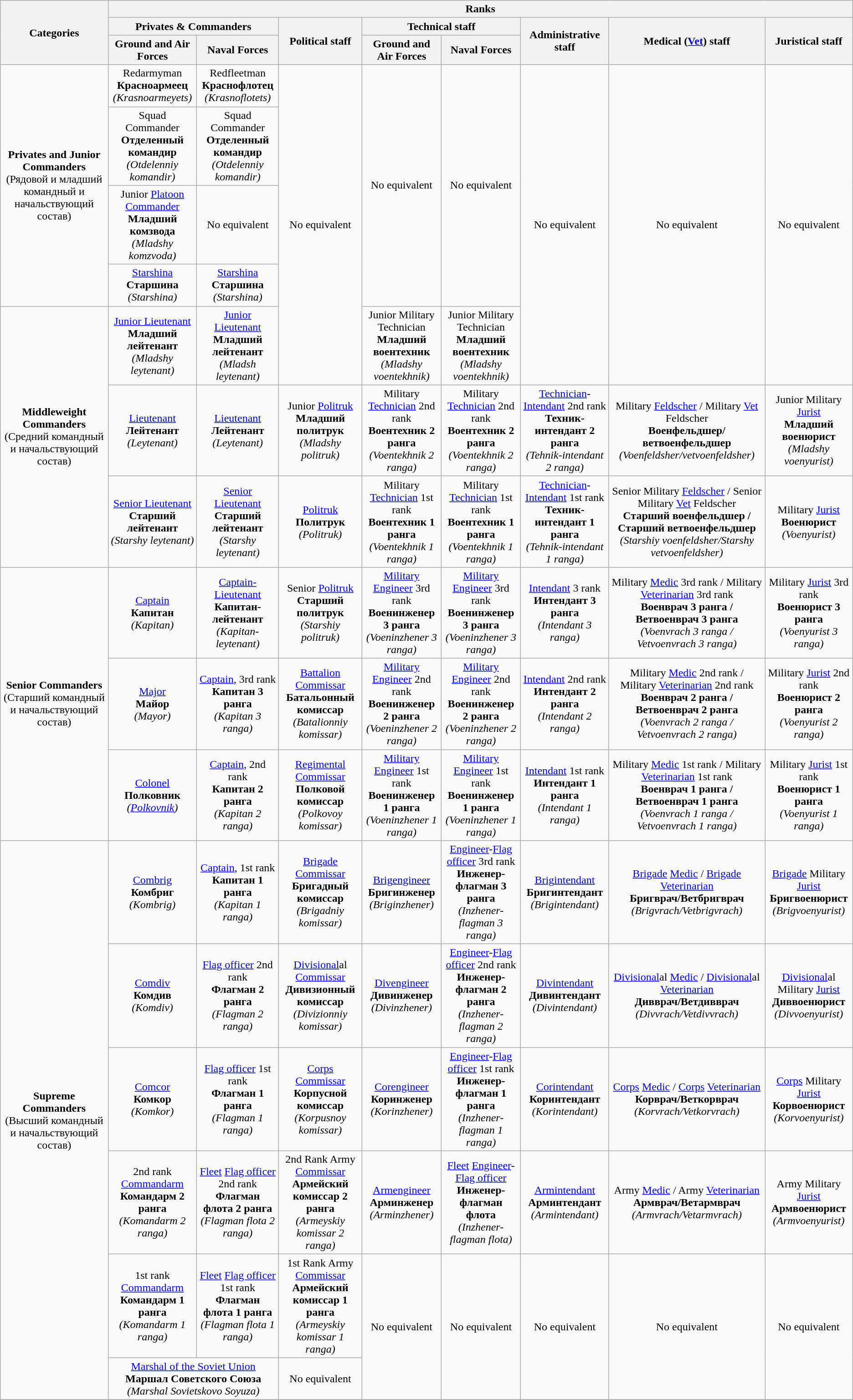<table class="wikitable" style="text-align:center;">
<tr>
<th rowspan = "3">Categories</th>
<th colspan = "8">Ranks</th>
</tr>
<tr>
<th colspan = "2">Privates & Commanders</th>
<th rowspan = "2">Political staff</th>
<th colspan = "2">Technical staff</th>
<th rowspan = "2">Administrative staff</th>
<th rowspan = "2">Medical (<a href='#'>Vet</a>) staff</th>
<th rowspan = "2">Juristical staff</th>
</tr>
<tr>
<th>Ground and Air Forces</th>
<th>Naval Forces</th>
<th>Ground and Air Forces</th>
<th>Naval Forces</th>
</tr>
<tr>
<td rowspan = "4"><strong>Privates and Junior Сommanders</strong><br>(Рядовой и младший командный и начальствующий состав)</td>
<td>Redarmyman<br><strong>Красноармеец</strong><br><em>(Krasnoarmeyets)</em></td>
<td>Redfleetman<br><strong>Краснофлотец</strong><br><em>(Krasnoflotets)</em></td>
<td rowspan = "5">No equivalent</td>
<td rowspan = "4">No equivalent</td>
<td rowspan = "4">No equivalent</td>
<td rowspan = "5">No equivalent</td>
<td rowspan = "5">No equivalent</td>
<td rowspan = "5">No equivalent</td>
</tr>
<tr>
<td>Squad Commander<br><strong>Отделенный командир</strong><br><em>(Otdelenniy komandir)</em></td>
<td>Squad Commander<br><strong>Отделенный командир</strong><br><em>(Otdelenniy komandir)</em></td>
</tr>
<tr>
<td>Junior <a href='#'>Platoon Commander</a><br><strong>Младший комзвода</strong><br><em>(Mladshy komzvoda)</em></td>
<td>No equivalent</td>
</tr>
<tr>
<td><a href='#'>Starshina</a><br><strong>Старшина</strong><br><em>(Starshina)</em></td>
<td><a href='#'>Starshina</a><br><strong>Старшина</strong><br><em>(Starshina)</em></td>
</tr>
<tr>
<td rowspan = "3"><strong>Middleweight Commanders</strong><br>(Средний командный и начальствующий состав)</td>
<td><a href='#'>Junior Lieutenant</a><br><strong>Младший лейтенант</strong><br><em>(Mladshy leytenant)</em></td>
<td><a href='#'>Junior Lieutenant</a><br><strong>Младший лейтенант</strong><br><em>(Mladsh leytenant)</em></td>
<td>Junior Military Technician<br><strong>Младший воентехник</strong><br><em>(Mladshy voentekhnik)</em></td>
<td>Junior Military Technician<br><strong>Младший воентехник</strong><br><em>(Mladshy voentekhnik)</em></td>
</tr>
<tr>
<td><a href='#'>Lieutenant</a><br><strong>Лейтенант</strong><br><em>(Leytenant)</em></td>
<td><a href='#'>Lieutenant</a><br><strong>Лейтенант</strong><br><em>(Leytenant)</em></td>
<td>Junior <a href='#'>Politruk</a><br><strong>Младший политрук</strong><br><em>(Mladshy politruk)</em></td>
<td>Military <a href='#'>Technician</a> 2nd rank<br><strong>Воентехник 2 ранга</strong><br><em>(Voentekhnik 2 ranga)</em></td>
<td>Military <a href='#'>Technician</a> 2nd rank<br><strong>Воентехник 2 ранга</strong><br><em>(Voentekhnik 2 ranga)</em></td>
<td><a href='#'>Technician</a>-<a href='#'>Intendant</a> 2nd rank<br><strong>Техник-интендант 2 ранга</strong><br><em>(Tehnik-intendant 2 ranga)</em></td>
<td>Military <a href='#'>Feldscher</a> / Military <a href='#'>Vet</a> Feldscher<br><strong>Военфельдшер/ветвоенфельдшер</strong><br><em>(Voenfeldsher/vetvoenfeldsher)</em></td>
<td>Junior Military <a href='#'>Jurist</a><br><strong>Младший военюрист</strong><br><em>(Mladshy voenyurist)</em></td>
</tr>
<tr>
<td><a href='#'>Senior Lieutenant</a><br><strong>Старший лейтенант</strong><br><em>(Starshy leytenant)</em></td>
<td><a href='#'>Senior Lieutenant</a><br><strong>Старший лейтенант</strong><br><em>(Starshy leytenant)</em></td>
<td><a href='#'>Politruk</a><br><strong>Политрук</strong><br><em>(Politruk)</em></td>
<td>Military <a href='#'>Technician</a> 1st rank<br><strong>Воентехник 1 ранга</strong><br><em>(Voentekhnik 1 ranga)</em></td>
<td>Military <a href='#'>Technician</a> 1st rank<br><strong>Воентехник 1 ранга</strong><br><em>(Voentekhnik 1 ranga)</em></td>
<td><a href='#'>Technician</a>-<a href='#'>Intendant</a> 1st rank<br><strong>Техник-интендант 1 ранга</strong><br><em>(Tehnik-intendant 1 ranga)</em></td>
<td>Senior Military <a href='#'>Feldscher</a> / Senior Military <a href='#'>Vet</a> Feldscher<br><strong>Старший военфельдшер / Старший ветвоенфельдшер</strong><br><em>(Starshiy voenfeldsher/Starshy vetvoenfeldsher)</em></td>
<td>Military <a href='#'>Jurist</a><br><strong>Военюрист</strong><br><em>(Voenyurist)</em></td>
</tr>
<tr>
<td rowspan = "3"><strong>Senior Commanders</strong><br>(Старший командный и начальствующий состав)</td>
<td><a href='#'>Captain</a><br><strong>Капитан</strong><br><em>(Kapitan)</em></td>
<td><a href='#'>Captain-Lieutenant</a><br><strong>Капитан-лейтенант</strong><br><em>(Kapitan-leytenant)</em></td>
<td>Senior <a href='#'>Politruk</a><br><strong>Старший политрук</strong><br><em>(Starshiy politruk)</em></td>
<td><a href='#'>Military Engineer</a> 3rd rank<br><strong>Военинженер 3 ранга</strong><br><em>(Voeninzhener 3 ranga)</em></td>
<td><a href='#'>Military Engineer</a> 3rd rank<br><strong>Военинженер 3 ранга</strong><br><em>(Voeninzhener 3 ranga)</em></td>
<td><a href='#'>Intendant</a> 3 rank<br><strong>Интендант 3 ранга</strong><br><em>(Intendant 3 ranga)</em></td>
<td>Military <a href='#'>Medic</a> 3rd rank / Military <a href='#'>Veterinarian</a> 3rd rank<br><strong>Военврач 3 ранга / Ветвоенврач 3 ранга</strong><br><em>(Voenvrach 3 ranga / Vetvoenvrach 3 ranga)</em></td>
<td>Military <a href='#'>Jurist</a> 3rd rank<br><strong>Военюрист 3 ранга</strong><br><em>(Voenyurist 3 ranga)</em></td>
</tr>
<tr>
<td><a href='#'>Major</a><br><strong>Майор</strong><br><em>(Mayor)</em></td>
<td><a href='#'>Captain</a>, 3rd rank<br><strong>Капитан 3 ранга</strong><br><em>(Kapitan 3 ranga)</em></td>
<td><a href='#'>Battalion</a> <a href='#'>Commissar</a><br><strong>Батальонный комиссар</strong><br><em>(Batalionniy komissar)</em></td>
<td><a href='#'>Military Engineer</a> 2nd rank<br><strong>Военинженер 2 ранга</strong><br><em>(Voeninzhener 2 ranga)</em></td>
<td><a href='#'>Military Engineer</a> 2nd rank<br><strong>Военинженер 2 ранга</strong><br><em>(Voeninzhener 2 ranga)</em></td>
<td><a href='#'>Intendant</a> 2nd rank<br><strong>Интендант 2 ранга</strong><br><em>(Intendant 2 ranga)</em></td>
<td>Military <a href='#'>Medic</a> 2nd rank / Military <a href='#'>Veterinarian</a> 2nd rank<br><strong>Военврач 2 ранга / Ветвоенврач 2 ранга</strong><br><em>(Voenvrach 2 ranga / Vetvoenvrach 2 ranga)</em></td>
<td>Military <a href='#'>Jurist</a> 2nd rank<br><strong>Военюрист 2 ранга</strong><br><em>(Voenyurist 2 ranga)</em></td>
</tr>
<tr>
<td><a href='#'>Colonel</a><br><strong>Полковник</strong><br><em>(<a href='#'>Polkovnik</a>)</em></td>
<td><a href='#'>Captain</a>, 2nd rank<br><strong>Капитан 2 ранга</strong><br><em>(Kapitan 2 ranga)</em></td>
<td><a href='#'>Regimental</a> <a href='#'>Commissar</a><br><strong>Полковой комиссар</strong><br><em>(Polkovoy komissar)</em></td>
<td><a href='#'>Military Engineer</a> 1st rank<br><strong>Военинженер 1 ранга</strong><br><em>(Voeninzhener 1 ranga)</em></td>
<td><a href='#'>Military Engineer</a> 1st rank<br><strong>Военинженер 1 ранга</strong><br><em>(Voeninzhener 1 ranga)</em></td>
<td><a href='#'>Intendant</a> 1st rank<br><strong>Интендант 1 ранга</strong><br><em>(Intendant 1 ranga)</em></td>
<td>Military <a href='#'>Medic</a> 1st rank / Military <a href='#'>Veterinarian</a> 1st rank<br><strong>Военврач 1 ранга / Ветвоенврач 1 ранга</strong><br><em>(Voenvrach 1 ranga / Vetvoenvrach 1 ranga)</em></td>
<td>Military <a href='#'>Jurist</a> 1st rank<br><strong>Военюрист 1 ранга</strong><br><em>(Voenyurist 1 ranga)</em></td>
</tr>
<tr>
<td rowspan = "6"><strong>Supreme Commanders</strong><br>(Высший командный и начальствующий состав)</td>
<td><a href='#'>Combrig</a><br><strong>Комбриг</strong><br><em>(Kombrig)</em></td>
<td><a href='#'>Captain</a>, 1st rank<br><strong>Капитан 1 ранга</strong><br><em>(Kapitan 1 ranga)</em></td>
<td><a href='#'>Brigade</a> <a href='#'>Commissar</a><br><strong>Бригадный комиссар</strong><br><em>(Brigadniy komissar)</em></td>
<td><a href='#'>Brig</a><a href='#'>engineer</a><br><strong>Бригинженер</strong><br><em>(Briginzhener)</em></td>
<td><a href='#'>Engineer</a>-<a href='#'>Flag officer</a> 3rd rank<br><strong>Инженер-флагман 3 ранга</strong><br><em>(Inzhener-flagman 3 ranga)</em></td>
<td><a href='#'>Brig</a><a href='#'>intendant</a><br><strong>Бригинтендант</strong><br><em>(Brigintendant)</em></td>
<td><a href='#'>Brigade</a> <a href='#'>Medic</a> / <a href='#'>Brigade</a> <a href='#'>Veterinarian</a><br><strong>Бригврач/Ветбригврач</strong><br><em>(Brigvrach/Vetbrigvrach)</em></td>
<td><a href='#'>Brigade</a> Military <a href='#'>Jurist</a><br><strong>Бригвоенюрист</strong><br><em>(Brigvoenyurist)</em></td>
</tr>
<tr>
<td><a href='#'>Comdiv</a><br><strong>Комдив</strong><br><em>(Komdiv)</em></td>
<td><a href='#'>Flag officer</a> 2nd rank<br><strong>Флагман 2 ранга</strong><br><em>(Flagman 2 ranga)</em></td>
<td><a href='#'>Divisional</a>al <a href='#'>Commissar</a><br><strong>Дивизионный комиссар</strong><br><em>(Divizionniy komissar)</em></td>
<td><a href='#'>Div</a><a href='#'>engineer</a><br><strong>Дивинженер</strong><br><em>(Divinzhener)</em></td>
<td><a href='#'>Engineer</a>-<a href='#'>Flag officer</a> 2nd rank<br><strong>Инженер-флагман 2 ранга</strong><br><em>(Inzhener-flagman 2 ranga)</em></td>
<td><a href='#'>Div</a><a href='#'>intendant</a><br><strong>Дивинтендант</strong><br><em>(Divintendant)</em></td>
<td><a href='#'>Divisional</a>al <a href='#'>Medic</a> / <a href='#'>Divisional</a>al <a href='#'>Veterinarian</a><br><strong>Дивврач/Ветдивврач</strong><br><em>(Divvrach/Vetdivvrach)</em></td>
<td><a href='#'>Divisional</a>al Military <a href='#'>Jurist</a><br><strong>Диввоенюрист</strong><br><em>(Divvoenyurist)</em></td>
</tr>
<tr>
<td><a href='#'>Comcor</a><br><strong>Комкор</strong><br><em>(Komkor)</em></td>
<td><a href='#'>Flag officer</a> 1st rank<br><strong>Флагман 1 ранга</strong><br><em>(Flagman 1 ranga)</em></td>
<td><a href='#'>Corps</a> <a href='#'>Commissar</a><br><strong>Корпусной комиссар</strong><br><em>(Korpusnoy komissar)</em></td>
<td><a href='#'>Cor</a><a href='#'>engineer</a><br><strong>Коринженер</strong><br><em>(Korinzhener)</em></td>
<td><a href='#'>Engineer</a>-<a href='#'>Flag officer</a> 1st rank<br><strong>Инженер-флагман 1 ранга</strong><br><em>(Inzhener-flagman 1 ranga)</em></td>
<td><a href='#'>Cor</a><a href='#'>intendant</a><br><strong>Коринтендант</strong><br><em>(Korintendant)</em></td>
<td><a href='#'>Corps</a> <a href='#'>Medic</a> / <a href='#'>Corps</a> <a href='#'>Veterinarian</a><br><strong>Корврач/Веткорврач</strong><br><em>(Korvrach/Vetkorvrach)</em></td>
<td><a href='#'>Corps</a> Military <a href='#'>Jurist</a><br><strong>Корвоенюрист</strong><br><em>(Korvoenyurist)</em></td>
</tr>
<tr>
<td>2nd rank <a href='#'>Commandarm</a><br><strong>Командарм 2 ранга</strong><br><em>(Komandarm 2 ranga)</em></td>
<td><a href='#'>Fleet</a> <a href='#'>Flag officer</a> 2nd rank<br><strong>Флагман флота 2 ранга</strong><br><em>(Flagman flota 2 ranga)</em></td>
<td>2nd Rank Army <a href='#'>Commissar</a><br><strong>Армейский комиссар 2 ранга</strong><br><em>(Armeyskiy komissar 2 ranga)</em></td>
<td><a href='#'>Arm</a><a href='#'>engineer</a><br><strong>Арминженер</strong><br><em>(Arminzhener)</em></td>
<td><a href='#'>Fleet</a> <a href='#'>Engineer</a>-<a href='#'>Flag officer</a><br><strong>Инженер-флагман флота</strong><br><em>(Inzhener-flagman flota)</em></td>
<td><a href='#'>Arm</a><a href='#'>intendant</a><br><strong>Арминтендант</strong><br><em>(Armintendant)</em></td>
<td>Army <a href='#'>Medic</a> / Army <a href='#'>Veterinarian</a><br><strong>Армврач/Ветармврач</strong><br><em>(Armvrach/Vetarmvrach)</em></td>
<td>Army Military <a href='#'>Jurist</a><br><strong>Армвоенюрист</strong><br><em>(Armvoenyurist)</em></td>
</tr>
<tr>
<td>1st rank <a href='#'>Commandarm</a><br><strong>Командарм 1 ранга</strong><br><em>(Komandarm 1 ranga)</em></td>
<td><a href='#'>Fleet</a> <a href='#'>Flag officer</a> 1st rank <br><strong>Флагман флота 1 ранга</strong><br><em>(Flagman flota 1 ranga)</em></td>
<td>1st Rank Army <a href='#'>Commissar</a> <br><strong>Армейский комиссар 1 ранга</strong><br><em>(Armeyskiy komissar 1 ranga)</em></td>
<td rowspan = "2">No equivalent</td>
<td rowspan = "2">No equivalent</td>
<td rowspan = "2">No equivalent</td>
<td rowspan = "2">No equivalent</td>
<td rowspan = "2">No equivalent</td>
</tr>
<tr>
<td colspan = "2"><a href='#'>Marshal of the Soviet Union</a><br><strong>Маршал Советского Союза</strong><br><em>(Marshal Sovietskovo Soyuza)</em></td>
<td>No equivalent</td>
</tr>
<tr>
</tr>
</table>
